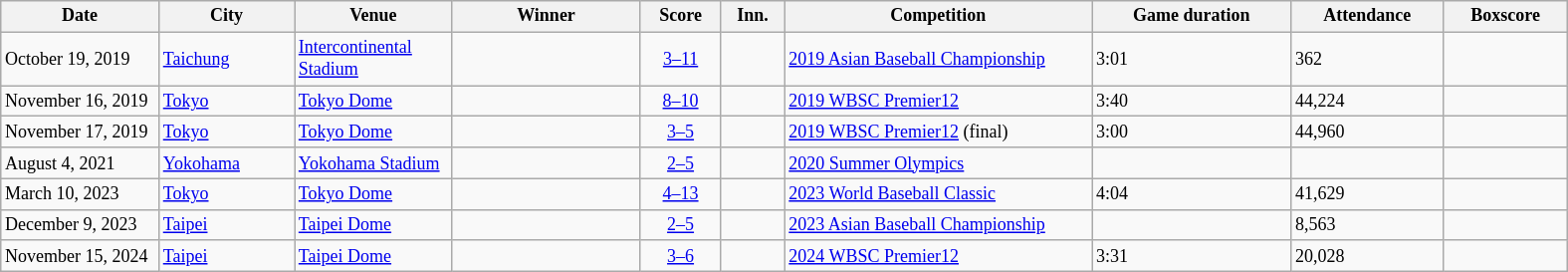<table class="wikitable sortable collapsible expanded" style="width:1050px; font-size: 12px">
<tr>
<th width=100px>Date</th>
<th>City</th>
<th width=100px>Venue</th>
<th width=120px>Winner</th>
<th>Score</th>
<th>Inn.</th>
<th width=200px>Competition</th>
<th>Game duration</th>
<th>Attendance</th>
<th>Boxscore</th>
</tr>
<tr>
<td>October 19, 2019</td>
<td><a href='#'>Taichung</a></td>
<td><a href='#'>Intercontinental Stadium</a></td>
<td><strong></strong></td>
<td align=center><a href='#'>3–11</a></td>
<td></td>
<td><a href='#'>2019 Asian Baseball Championship</a></td>
<td>3:01</td>
<td>362</td>
</tr>
<tr>
<td>November 16, 2019</td>
<td><a href='#'>Tokyo</a></td>
<td><a href='#'>Tokyo Dome</a></td>
<td><strong></strong></td>
<td align=center><a href='#'>8–10</a></td>
<td></td>
<td><a href='#'>2019 WBSC Premier12</a></td>
<td>3:40</td>
<td>44,224</td>
<td></td>
</tr>
<tr>
<td>November 17, 2019</td>
<td><a href='#'>Tokyo</a></td>
<td><a href='#'>Tokyo Dome</a></td>
<td><strong></strong></td>
<td align=center><a href='#'>3–5</a></td>
<td></td>
<td><a href='#'>2019 WBSC Premier12</a> (final)</td>
<td>3:00</td>
<td>44,960</td>
<td></td>
</tr>
<tr>
<td>August 4, 2021</td>
<td><a href='#'>Yokohama</a></td>
<td><a href='#'>Yokohama Stadium</a></td>
<td><strong></strong></td>
<td align=center><a href='#'>2–5</a></td>
<td></td>
<td><a href='#'>2020 Summer Olympics</a></td>
<td></td>
<td></td>
<td></td>
</tr>
<tr>
<td>March 10, 2023</td>
<td><a href='#'>Tokyo</a></td>
<td><a href='#'>Tokyo Dome</a></td>
<td><strong></strong></td>
<td align=center><a href='#'>4–13</a></td>
<td></td>
<td><a href='#'>2023 World Baseball Classic</a></td>
<td>4:04</td>
<td>41,629</td>
<td></td>
</tr>
<tr>
<td>December 9, 2023</td>
<td><a href='#'>Taipei</a></td>
<td><a href='#'>Taipei Dome</a></td>
<td><strong></strong></td>
<td align=center><a href='#'>2–5</a></td>
<td></td>
<td><a href='#'>2023 Asian Baseball Championship</a></td>
<td></td>
<td>8,563</td>
<td></td>
</tr>
<tr>
<td>November 15, 2024</td>
<td><a href='#'>Taipei</a></td>
<td><a href='#'>Taipei Dome</a></td>
<td><strong></strong></td>
<td align=center><a href='#'>3–6</a></td>
<td></td>
<td><a href='#'>2024 WBSC Premier12</a></td>
<td>3:31</td>
<td>20,028</td>
<td></td>
</tr>
</table>
